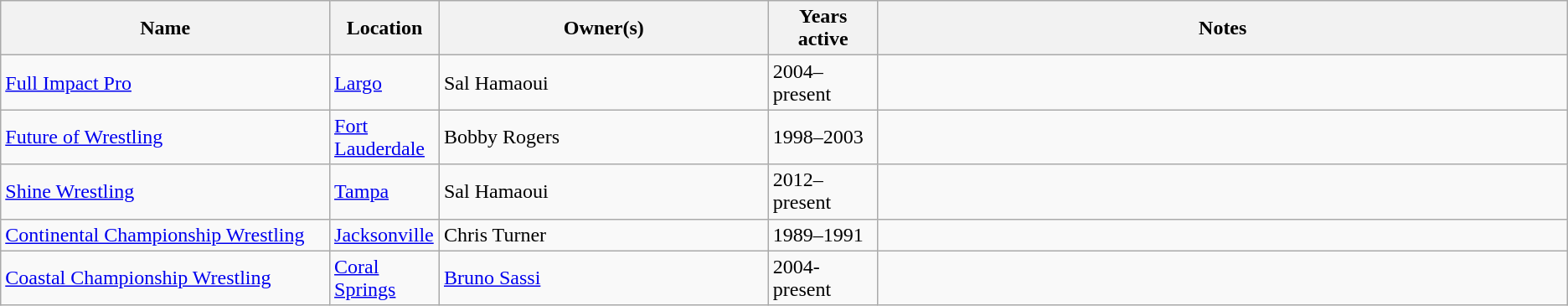<table class="wikitable">
<tr>
<th style="width:21%;">Name</th>
<th style="width:7%;">Location</th>
<th style="width:21%;">Owner(s)</th>
<th style="width:7%;">Years active</th>
<th style="width:55%;">Notes</th>
</tr>
<tr>
<td><a href='#'>Full Impact Pro</a></td>
<td><a href='#'>Largo</a></td>
<td>Sal Hamaoui</td>
<td>2004–present</td>
<td></td>
</tr>
<tr>
<td><a href='#'>Future of Wrestling</a></td>
<td><a href='#'>Fort Lauderdale</a></td>
<td>Bobby Rogers</td>
<td>1998–2003</td>
<td></td>
</tr>
<tr>
<td><a href='#'>Shine Wrestling</a></td>
<td><a href='#'>Tampa</a></td>
<td>Sal Hamaoui</td>
<td>2012–present</td>
<td></td>
</tr>
<tr>
<td><a href='#'>Continental Championship Wrestling</a></td>
<td><a href='#'>Jacksonville</a></td>
<td>Chris Turner</td>
<td>1989–1991</td>
<td></td>
</tr>
<tr>
<td><a href='#'>Coastal Championship Wrestling</a></td>
<td><a href='#'>Coral Springs</a></td>
<td><a href='#'>Bruno Sassi</a></td>
<td>2004-present</td>
<td></td>
</tr>
</table>
